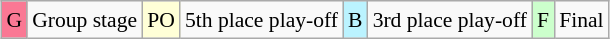<table class="wikitable" style="margin:0.5em auto; font-size:90%; line-height:1.25em;">
<tr>
<td bgcolor="#FA7894" align=center>G</td>
<td>Group stage</td>
<td bgcolor="#FFFFD7" align=center>PO</td>
<td>5th place play-off</td>
<td bgcolor="#BBF3FF" align=center>B</td>
<td>3rd place play-off</td>
<td bgcolor="#ccffcc" align=center>F</td>
<td>Final</td>
</tr>
</table>
